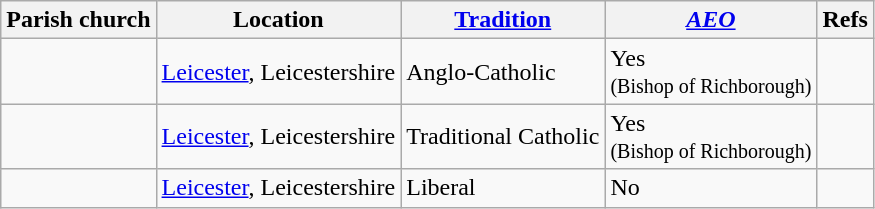<table class="wikitable sortable">
<tr>
<th>Parish church</th>
<th>Location</th>
<th><a href='#'>Tradition</a></th>
<th><em><a href='#'>AEO</a></em></th>
<th>Refs</th>
</tr>
<tr>
<td></td>
<td><a href='#'>Leicester</a>, Leicestershire</td>
<td>Anglo-Catholic</td>
<td>Yes <br> <small>(Bishop of Richborough)</small></td>
<td></td>
</tr>
<tr>
<td></td>
<td><a href='#'>Leicester</a>, Leicestershire</td>
<td>Traditional Catholic</td>
<td>Yes <br> <small>(Bishop of Richborough)</small></td>
<td></td>
</tr>
<tr>
<td></td>
<td><a href='#'>Leicester</a>, Leicestershire</td>
<td>Liberal</td>
<td>No</td>
<td></td>
</tr>
</table>
